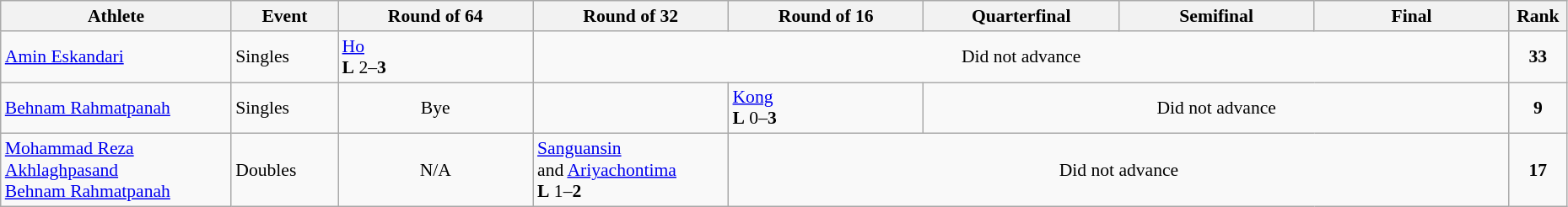<table class="wikitable" width="98%" style="text-align:left; font-size:90%">
<tr>
<th width="13%">Athlete</th>
<th width="6%">Event</th>
<th width="11%">Round of 64</th>
<th width="11%">Round of 32</th>
<th width="11%">Round of 16</th>
<th width="11%">Quarterfinal</th>
<th width="11%">Semifinal</th>
<th width="11%">Final</th>
<th width="3%">Rank</th>
</tr>
<tr>
<td><a href='#'>Amin Eskandari</a></td>
<td>Singles</td>
<td> <a href='#'>Ho</a><br><strong>L</strong> 2–<strong>3</strong></td>
<td colspan=5  align=center>Did not advance</td>
<td align="center"><strong>33</strong></td>
</tr>
<tr>
<td><a href='#'>Behnam Rahmatpanah</a></td>
<td>Singles</td>
<td align=center>Bye</td>
<td></td>
<td> <a href='#'>Kong</a><br><strong>L</strong> 0–<strong>3</strong></td>
<td colspan=3  align=center>Did not advance</td>
<td align="center"><strong>9</strong></td>
</tr>
<tr>
<td><a href='#'>Mohammad Reza Akhlaghpasand</a><br><a href='#'>Behnam Rahmatpanah</a></td>
<td>Doubles</td>
<td align=center>N/A</td>
<td> <a href='#'>Sanguansin</a> <br>and <a href='#'>Ariyachontima</a><br><strong>L</strong> 1–<strong>2</strong></td>
<td colspan=4  align=center>Did not advance</td>
<td align="center"><strong>17</strong></td>
</tr>
</table>
